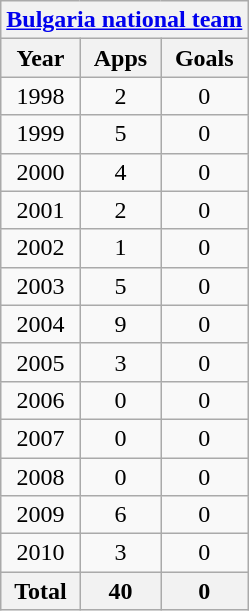<table class="wikitable" style="text-align:center">
<tr>
<th colspan=3><a href='#'>Bulgaria national team</a></th>
</tr>
<tr>
<th>Year</th>
<th>Apps</th>
<th>Goals</th>
</tr>
<tr>
<td>1998</td>
<td>2</td>
<td>0</td>
</tr>
<tr>
<td>1999</td>
<td>5</td>
<td>0</td>
</tr>
<tr>
<td>2000</td>
<td>4</td>
<td>0</td>
</tr>
<tr>
<td>2001</td>
<td>2</td>
<td>0</td>
</tr>
<tr>
<td>2002</td>
<td>1</td>
<td>0</td>
</tr>
<tr>
<td>2003</td>
<td>5</td>
<td>0</td>
</tr>
<tr>
<td>2004</td>
<td>9</td>
<td>0</td>
</tr>
<tr>
<td>2005</td>
<td>3</td>
<td>0</td>
</tr>
<tr>
<td>2006</td>
<td>0</td>
<td>0</td>
</tr>
<tr>
<td>2007</td>
<td>0</td>
<td>0</td>
</tr>
<tr>
<td>2008</td>
<td>0</td>
<td>0</td>
</tr>
<tr>
<td>2009</td>
<td>6</td>
<td>0</td>
</tr>
<tr>
<td>2010</td>
<td>3</td>
<td>0</td>
</tr>
<tr>
<th>Total</th>
<th>40</th>
<th>0</th>
</tr>
</table>
